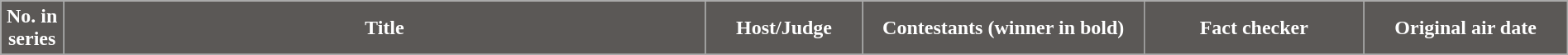<table class="wikitable plainrowheaders" style="width: 100%; margin-right: 0;">
<tr>
<th style="background:#5B5856; color:#fff; width:4%">No. in <br> series</th>
<th style="background:#5B5856; color:#fff; width:41%">Title</th>
<th style="background:#5B5856; color:#fff; width:10%">Host/Judge</th>
<th style="background:#5B5856; color:#fff; width:18%">Contestants (winner in bold)</th>
<th style="background:#5B5856; color:#fff; width:14%">Fact checker</th>
<th style="background:#5B5856; color:#fff; width:13%">Original air date</th>
</tr>
<tr>
</tr>
</table>
